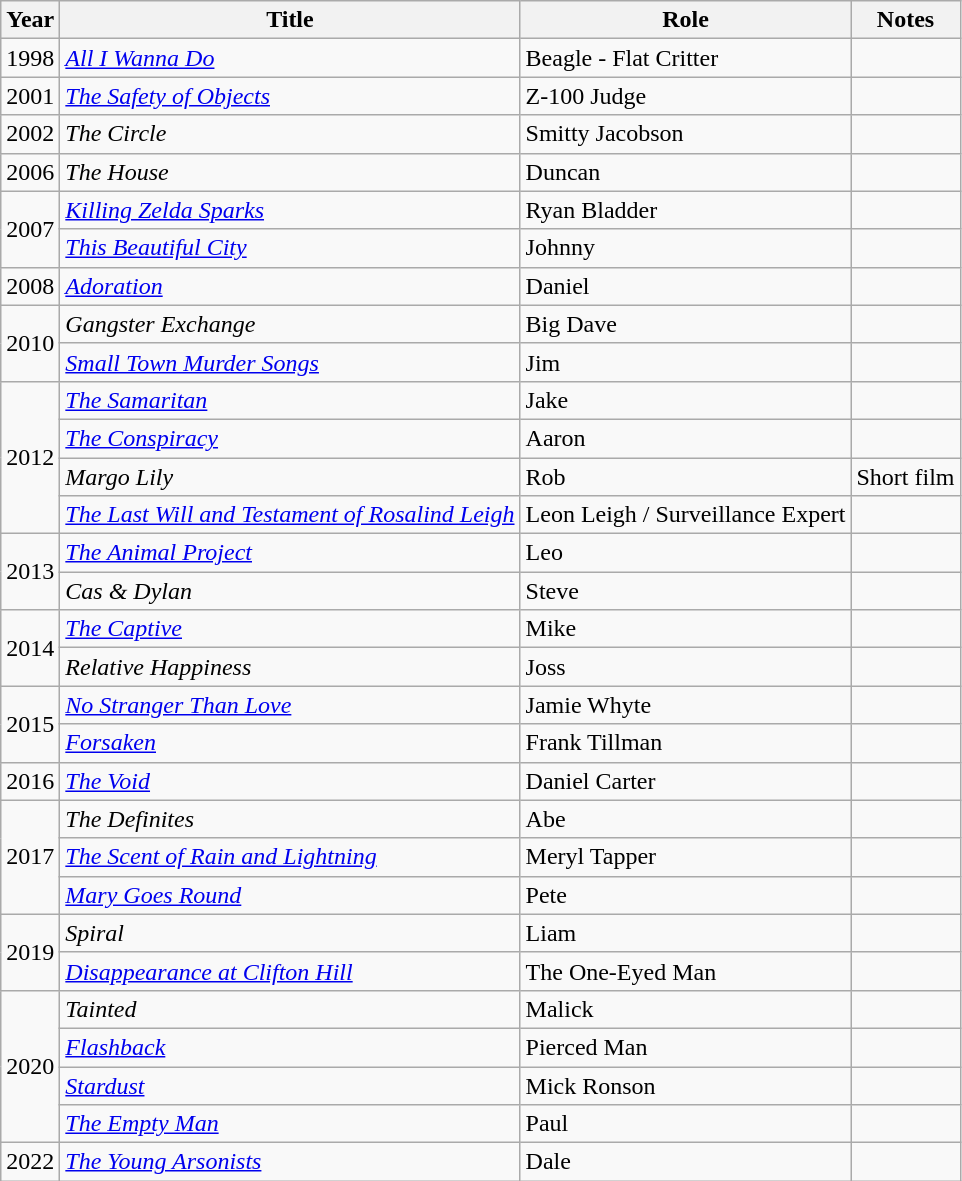<table class="wikitable sortable">
<tr>
<th>Year</th>
<th>Title</th>
<th>Role</th>
<th class="unsortable">Notes</th>
</tr>
<tr>
<td>1998</td>
<td><em><a href='#'>All I Wanna Do</a></em></td>
<td>Beagle - Flat Critter</td>
<td></td>
</tr>
<tr>
<td>2001</td>
<td data-sort-value="Safety of Objects, The"><em><a href='#'>The Safety of Objects</a></em></td>
<td>Z-100 Judge</td>
<td></td>
</tr>
<tr>
<td>2002</td>
<td data-sort-value="Circle, The"><em>The Circle</em></td>
<td>Smitty Jacobson</td>
<td></td>
</tr>
<tr>
<td>2006</td>
<td data-sort-value="House, The"><em>The House</em></td>
<td>Duncan</td>
<td></td>
</tr>
<tr>
<td rowspan="2">2007</td>
<td><em><a href='#'>Killing Zelda Sparks</a></em></td>
<td>Ryan Bladder</td>
<td></td>
</tr>
<tr>
<td><em><a href='#'>This Beautiful City</a></em></td>
<td>Johnny</td>
<td></td>
</tr>
<tr>
<td>2008</td>
<td><em><a href='#'>Adoration</a></em></td>
<td>Daniel</td>
<td></td>
</tr>
<tr>
<td rowspan="2">2010</td>
<td><em>Gangster Exchange</em></td>
<td>Big Dave</td>
<td></td>
</tr>
<tr>
<td><em><a href='#'>Small Town Murder Songs</a></em></td>
<td>Jim</td>
<td></td>
</tr>
<tr>
<td rowspan="4">2012</td>
<td data-sort-value="Samaritan, The"><em><a href='#'>The Samaritan</a></em></td>
<td>Jake</td>
<td></td>
</tr>
<tr>
<td data-sort-value="Conspiracy, The"><em><a href='#'>The Conspiracy</a></em></td>
<td>Aaron</td>
<td></td>
</tr>
<tr>
<td><em>Margo Lily</em></td>
<td>Rob</td>
<td>Short film</td>
</tr>
<tr>
<td data-sort-value="Last Will and Testament of Rosalind Leigh, The"><em><a href='#'>The Last Will and Testament of Rosalind Leigh</a></em></td>
<td>Leon Leigh / Surveillance Expert</td>
<td></td>
</tr>
<tr>
<td rowspan="2">2013</td>
<td data-sort-value="Animal Project, The"><em><a href='#'>The Animal Project</a></em></td>
<td>Leo</td>
<td></td>
</tr>
<tr>
<td><em>Cas & Dylan</em></td>
<td>Steve</td>
<td></td>
</tr>
<tr>
<td rowspan="2">2014</td>
<td data-sort-value="Captive, The"><em><a href='#'>The Captive</a></em></td>
<td>Mike</td>
<td></td>
</tr>
<tr>
<td><em>Relative Happiness</em></td>
<td>Joss</td>
<td></td>
</tr>
<tr>
<td rowspan="2">2015</td>
<td><em><a href='#'>No Stranger Than Love</a></em></td>
<td>Jamie Whyte</td>
<td></td>
</tr>
<tr>
<td><em><a href='#'>Forsaken</a></em></td>
<td>Frank Tillman</td>
<td></td>
</tr>
<tr>
<td>2016</td>
<td data-sort-value="Void, The"><em><a href='#'>The Void</a></em></td>
<td>Daniel Carter</td>
<td></td>
</tr>
<tr>
<td rowspan="3">2017</td>
<td data-sort-value="Definites, The"><em>The Definites</em></td>
<td>Abe</td>
<td></td>
</tr>
<tr>
<td data-sort-value="Scent of Rain and Lightning, The"><em><a href='#'>The Scent of Rain and Lightning</a></em></td>
<td>Meryl Tapper</td>
<td></td>
</tr>
<tr>
<td><em><a href='#'>Mary Goes Round</a></em></td>
<td>Pete</td>
<td></td>
</tr>
<tr>
<td rowspan="2">2019</td>
<td><em>Spiral</em></td>
<td>Liam</td>
<td></td>
</tr>
<tr>
<td><em><a href='#'>Disappearance at Clifton Hill</a></em></td>
<td>The One-Eyed Man</td>
<td></td>
</tr>
<tr>
<td rowspan="4">2020</td>
<td><em>Tainted</em></td>
<td>Malick</td>
<td></td>
</tr>
<tr>
<td><em><a href='#'>Flashback</a></em></td>
<td>Pierced Man</td>
<td></td>
</tr>
<tr>
<td><em><a href='#'>Stardust</a></em></td>
<td>Mick Ronson</td>
<td></td>
</tr>
<tr>
<td data-sort-value="Empty Man, The"><em><a href='#'>The Empty Man</a></em></td>
<td>Paul</td>
<td></td>
</tr>
<tr>
<td>2022</td>
<td data-sort-value="Young Arsonists, The"><em><a href='#'>The Young Arsonists</a></em></td>
<td>Dale</td>
<td></td>
</tr>
</table>
